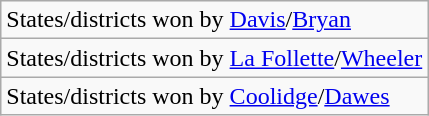<table class="wikitable">
<tr>
<td>States/districts won by <a href='#'>Davis</a>/<a href='#'>Bryan</a></td>
</tr>
<tr>
<td>States/districts won by <a href='#'>La Follette</a>/<a href='#'>Wheeler</a></td>
</tr>
<tr>
<td>States/districts won by <a href='#'>Coolidge</a>/<a href='#'>Dawes</a></td>
</tr>
</table>
